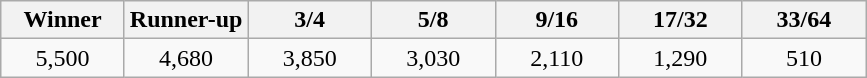<table class="wikitable">
<tr>
<th width=75>Winner</th>
<th width=75>Runner-up</th>
<th width=75>3/4</th>
<th width=75>5/8</th>
<th width=75>9/16</th>
<th width=75>17/32</th>
<th width=75>33/64</th>
</tr>
<tr>
<td align=center>5,500</td>
<td align=center>4,680</td>
<td align=center>3,850</td>
<td align=center>3,030</td>
<td align=center>2,110</td>
<td align=center>1,290</td>
<td align=center>510</td>
</tr>
</table>
